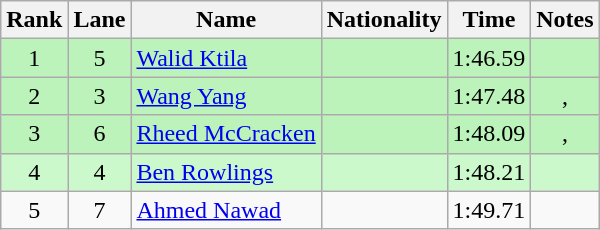<table class="wikitable sortable" style="text-align:center">
<tr>
<th>Rank</th>
<th>Lane</th>
<th>Name</th>
<th>Nationality</th>
<th>Time</th>
<th>Notes</th>
</tr>
<tr bgcolor=bbf3bb>
<td>1</td>
<td>5</td>
<td align="left"><a href='#'>Walid Ktila</a></td>
<td align="left"></td>
<td>1:46.59</td>
<td></td>
</tr>
<tr bgcolor=bbf3bb>
<td>2</td>
<td>3</td>
<td align="left"><a href='#'>Wang Yang</a></td>
<td align="left"></td>
<td>1:47.48</td>
<td>, </td>
</tr>
<tr bgcolor=bbf3bb>
<td>3</td>
<td>6</td>
<td align="left"><a href='#'>Rheed McCracken</a></td>
<td align="left"></td>
<td>1:48.09</td>
<td>, </td>
</tr>
<tr bgcolor=ccf9cc>
<td>4</td>
<td>4</td>
<td align="left"><a href='#'>Ben Rowlings</a></td>
<td align="left"></td>
<td>1:48.21</td>
<td></td>
</tr>
<tr>
<td>5</td>
<td>7</td>
<td align="left"><a href='#'>Ahmed Nawad</a></td>
<td align="left"></td>
<td>1:49.71</td>
<td></td>
</tr>
</table>
